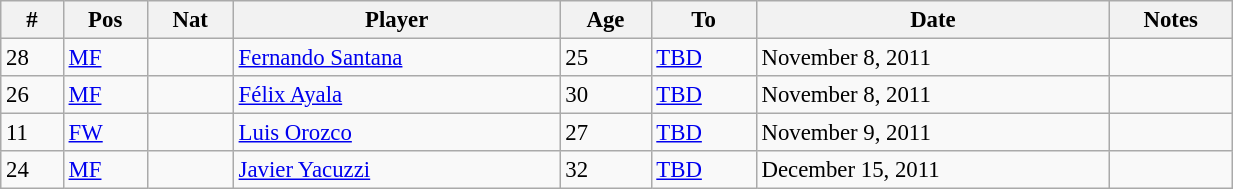<table class="wikitable" style="width:65%; text-align:center; font-size:95%; text-align:left;">
<tr>
<th><strong>#</strong></th>
<th><strong>Pos</strong></th>
<th><strong>Nat</strong></th>
<th><strong>Player</strong></th>
<th><strong>Age</strong></th>
<th><strong>To</strong></th>
<th><strong>Date</strong></th>
<th><strong>Notes</strong></th>
</tr>
<tr>
<td>28</td>
<td><a href='#'>MF</a></td>
<td></td>
<td><a href='#'>Fernando Santana</a></td>
<td>25</td>
<td><a href='#'>TBD</a></td>
<td>November 8, 2011</td>
<td></td>
</tr>
<tr>
<td>26</td>
<td><a href='#'>MF</a></td>
<td></td>
<td><a href='#'>Félix Ayala</a></td>
<td>30</td>
<td><a href='#'>TBD</a></td>
<td>November 8, 2011</td>
<td></td>
</tr>
<tr>
<td>11</td>
<td><a href='#'>FW</a></td>
<td></td>
<td><a href='#'>Luis Orozco</a></td>
<td>27</td>
<td><a href='#'>TBD</a></td>
<td>November 9, 2011</td>
<td></td>
</tr>
<tr>
<td>24</td>
<td><a href='#'>MF</a></td>
<td></td>
<td><a href='#'>Javier Yacuzzi</a></td>
<td>32</td>
<td><a href='#'>TBD</a></td>
<td>December 15, 2011</td>
<td></td>
</tr>
</table>
